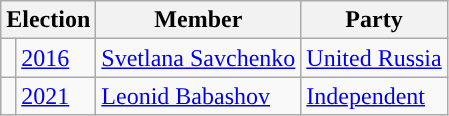<table class="wikitable">
<tr>
<th colspan="2">Election</th>
<th>Member</th>
<th>Party</th>
</tr>
<tr>
<td style="background-color:"></td>
<td><a href='#'>2016</a></td>
<td><a href='#'>Svetlana Savchenko</a></td>
<td><a href='#'>United Russia</a></td>
</tr>
<tr>
<td style="background-color:"></td>
<td><a href='#'>2021</a></td>
<td><a href='#'>Leonid Babashov</a></td>
<td><a href='#'>Independent</a></td>
</tr>
</table>
